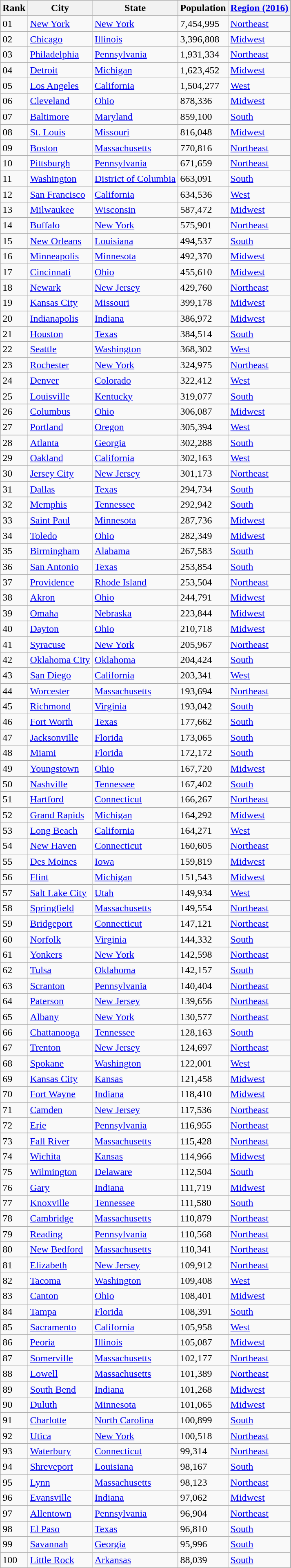<table class="wikitable sortable">
<tr>
<th>Rank</th>
<th>City</th>
<th>State</th>
<th>Population</th>
<th><a href='#'>Region (2016)</a></th>
</tr>
<tr>
<td>01</td>
<td><a href='#'>New York</a></td>
<td><a href='#'>New York</a></td>
<td>7,454,995</td>
<td><a href='#'>Northeast</a></td>
</tr>
<tr>
<td>02</td>
<td><a href='#'>Chicago</a></td>
<td><a href='#'>Illinois</a></td>
<td>3,396,808</td>
<td><a href='#'>Midwest</a></td>
</tr>
<tr>
<td>03</td>
<td><a href='#'>Philadelphia</a></td>
<td><a href='#'>Pennsylvania</a></td>
<td>1,931,334</td>
<td><a href='#'>Northeast</a></td>
</tr>
<tr>
<td>04</td>
<td><a href='#'>Detroit</a></td>
<td><a href='#'>Michigan</a></td>
<td>1,623,452</td>
<td><a href='#'>Midwest</a></td>
</tr>
<tr>
<td>05</td>
<td><a href='#'>Los Angeles</a></td>
<td><a href='#'>California</a></td>
<td>1,504,277</td>
<td><a href='#'>West</a></td>
</tr>
<tr>
<td>06</td>
<td><a href='#'>Cleveland</a></td>
<td><a href='#'>Ohio</a></td>
<td>878,336</td>
<td><a href='#'>Midwest</a></td>
</tr>
<tr>
<td>07</td>
<td><a href='#'>Baltimore</a></td>
<td><a href='#'>Maryland</a></td>
<td>859,100</td>
<td><a href='#'>South</a></td>
</tr>
<tr>
<td>08</td>
<td><a href='#'>St. Louis</a></td>
<td><a href='#'>Missouri</a></td>
<td>816,048</td>
<td><a href='#'>Midwest</a></td>
</tr>
<tr>
<td>09</td>
<td><a href='#'>Boston</a></td>
<td><a href='#'>Massachusetts</a></td>
<td>770,816</td>
<td><a href='#'>Northeast</a></td>
</tr>
<tr>
<td>10</td>
<td><a href='#'>Pittsburgh</a></td>
<td><a href='#'>Pennsylvania</a></td>
<td>671,659</td>
<td><a href='#'>Northeast</a></td>
</tr>
<tr>
<td>11</td>
<td><a href='#'>Washington</a></td>
<td><a href='#'>District of Columbia</a></td>
<td>663,091</td>
<td><a href='#'>South</a></td>
</tr>
<tr>
<td>12</td>
<td><a href='#'>San Francisco</a></td>
<td><a href='#'>California</a></td>
<td>634,536</td>
<td><a href='#'>West</a></td>
</tr>
<tr>
<td>13</td>
<td><a href='#'>Milwaukee</a></td>
<td><a href='#'>Wisconsin</a></td>
<td>587,472</td>
<td><a href='#'>Midwest</a></td>
</tr>
<tr>
<td>14</td>
<td><a href='#'>Buffalo</a></td>
<td><a href='#'>New York</a></td>
<td>575,901</td>
<td><a href='#'>Northeast</a></td>
</tr>
<tr>
<td>15</td>
<td><a href='#'>New Orleans</a></td>
<td><a href='#'>Louisiana</a></td>
<td>494,537</td>
<td><a href='#'>South</a></td>
</tr>
<tr>
<td>16</td>
<td><a href='#'>Minneapolis</a></td>
<td><a href='#'>Minnesota</a></td>
<td>492,370</td>
<td><a href='#'>Midwest</a></td>
</tr>
<tr>
<td>17</td>
<td><a href='#'>Cincinnati</a></td>
<td><a href='#'>Ohio</a></td>
<td>455,610</td>
<td><a href='#'>Midwest</a></td>
</tr>
<tr>
<td>18</td>
<td><a href='#'>Newark</a></td>
<td><a href='#'>New Jersey</a></td>
<td>429,760</td>
<td><a href='#'>Northeast</a></td>
</tr>
<tr>
<td>19</td>
<td><a href='#'>Kansas City</a></td>
<td><a href='#'>Missouri</a></td>
<td>399,178</td>
<td><a href='#'>Midwest</a></td>
</tr>
<tr>
<td>20</td>
<td><a href='#'>Indianapolis</a></td>
<td><a href='#'>Indiana</a></td>
<td>386,972</td>
<td><a href='#'>Midwest</a></td>
</tr>
<tr>
<td>21</td>
<td><a href='#'>Houston</a></td>
<td><a href='#'>Texas</a></td>
<td>384,514</td>
<td><a href='#'>South</a></td>
</tr>
<tr>
<td>22</td>
<td><a href='#'>Seattle</a></td>
<td><a href='#'>Washington</a></td>
<td>368,302</td>
<td><a href='#'>West</a></td>
</tr>
<tr>
<td>23</td>
<td><a href='#'>Rochester</a></td>
<td><a href='#'>New York</a></td>
<td>324,975</td>
<td><a href='#'>Northeast</a></td>
</tr>
<tr>
<td>24</td>
<td><a href='#'>Denver</a></td>
<td><a href='#'>Colorado</a></td>
<td>322,412</td>
<td><a href='#'>West</a></td>
</tr>
<tr>
<td>25</td>
<td><a href='#'>Louisville</a></td>
<td><a href='#'>Kentucky</a></td>
<td>319,077</td>
<td><a href='#'>South</a></td>
</tr>
<tr>
<td>26</td>
<td><a href='#'>Columbus</a></td>
<td><a href='#'>Ohio</a></td>
<td>306,087</td>
<td><a href='#'>Midwest</a></td>
</tr>
<tr>
<td>27</td>
<td><a href='#'>Portland</a></td>
<td><a href='#'>Oregon</a></td>
<td>305,394</td>
<td><a href='#'>West</a></td>
</tr>
<tr>
<td>28</td>
<td><a href='#'>Atlanta</a></td>
<td><a href='#'>Georgia</a></td>
<td>302,288</td>
<td><a href='#'>South</a></td>
</tr>
<tr>
<td>29</td>
<td><a href='#'>Oakland</a></td>
<td><a href='#'>California</a></td>
<td>302,163</td>
<td><a href='#'>West</a></td>
</tr>
<tr>
<td>30</td>
<td><a href='#'>Jersey City</a></td>
<td><a href='#'>New Jersey</a></td>
<td>301,173</td>
<td><a href='#'>Northeast</a></td>
</tr>
<tr>
<td>31</td>
<td><a href='#'>Dallas</a></td>
<td><a href='#'>Texas</a></td>
<td>294,734</td>
<td><a href='#'>South</a></td>
</tr>
<tr>
<td>32</td>
<td><a href='#'>Memphis</a></td>
<td><a href='#'>Tennessee</a></td>
<td>292,942</td>
<td><a href='#'>South</a></td>
</tr>
<tr>
<td>33</td>
<td><a href='#'>Saint Paul</a></td>
<td><a href='#'>Minnesota</a></td>
<td>287,736</td>
<td><a href='#'>Midwest</a></td>
</tr>
<tr>
<td>34</td>
<td><a href='#'>Toledo</a></td>
<td><a href='#'>Ohio</a></td>
<td>282,349</td>
<td><a href='#'>Midwest</a></td>
</tr>
<tr>
<td>35</td>
<td><a href='#'>Birmingham</a></td>
<td><a href='#'>Alabama</a></td>
<td>267,583</td>
<td><a href='#'>South</a></td>
</tr>
<tr>
<td>36</td>
<td><a href='#'>San Antonio</a></td>
<td><a href='#'>Texas</a></td>
<td>253,854</td>
<td><a href='#'>South</a></td>
</tr>
<tr>
<td>37</td>
<td><a href='#'>Providence</a></td>
<td><a href='#'>Rhode Island</a></td>
<td>253,504</td>
<td><a href='#'>Northeast</a></td>
</tr>
<tr>
<td>38</td>
<td><a href='#'>Akron</a></td>
<td><a href='#'>Ohio</a></td>
<td>244,791</td>
<td><a href='#'>Midwest</a></td>
</tr>
<tr>
<td>39</td>
<td><a href='#'>Omaha</a></td>
<td><a href='#'>Nebraska</a></td>
<td>223,844</td>
<td><a href='#'>Midwest</a></td>
</tr>
<tr>
<td>40</td>
<td><a href='#'>Dayton</a></td>
<td><a href='#'>Ohio</a></td>
<td>210,718</td>
<td><a href='#'>Midwest</a></td>
</tr>
<tr>
<td>41</td>
<td><a href='#'>Syracuse</a></td>
<td><a href='#'>New York</a></td>
<td>205,967</td>
<td><a href='#'>Northeast</a></td>
</tr>
<tr>
<td>42</td>
<td><a href='#'>Oklahoma City</a></td>
<td><a href='#'>Oklahoma</a></td>
<td>204,424</td>
<td><a href='#'>South</a></td>
</tr>
<tr>
<td>43</td>
<td><a href='#'>San Diego</a></td>
<td><a href='#'>California</a></td>
<td>203,341</td>
<td><a href='#'>West</a></td>
</tr>
<tr>
<td>44</td>
<td><a href='#'>Worcester</a></td>
<td><a href='#'>Massachusetts</a></td>
<td>193,694</td>
<td><a href='#'>Northeast</a></td>
</tr>
<tr>
<td>45</td>
<td><a href='#'>Richmond</a></td>
<td><a href='#'>Virginia</a></td>
<td>193,042</td>
<td><a href='#'>South</a></td>
</tr>
<tr>
<td>46</td>
<td><a href='#'>Fort Worth</a></td>
<td><a href='#'>Texas</a></td>
<td>177,662</td>
<td><a href='#'>South</a></td>
</tr>
<tr>
<td>47</td>
<td><a href='#'>Jacksonville</a></td>
<td><a href='#'>Florida</a></td>
<td>173,065</td>
<td><a href='#'>South</a></td>
</tr>
<tr>
<td>48</td>
<td><a href='#'>Miami</a></td>
<td><a href='#'>Florida</a></td>
<td>172,172</td>
<td><a href='#'>South</a></td>
</tr>
<tr>
<td>49</td>
<td><a href='#'>Youngstown</a></td>
<td><a href='#'>Ohio</a></td>
<td>167,720</td>
<td><a href='#'>Midwest</a></td>
</tr>
<tr>
<td>50</td>
<td><a href='#'>Nashville</a></td>
<td><a href='#'>Tennessee</a></td>
<td>167,402</td>
<td><a href='#'>South</a></td>
</tr>
<tr>
<td>51</td>
<td><a href='#'>Hartford</a></td>
<td><a href='#'>Connecticut</a></td>
<td>166,267</td>
<td><a href='#'>Northeast</a></td>
</tr>
<tr>
<td>52</td>
<td><a href='#'>Grand Rapids</a></td>
<td><a href='#'>Michigan</a></td>
<td>164,292</td>
<td><a href='#'>Midwest</a></td>
</tr>
<tr>
<td>53</td>
<td><a href='#'>Long Beach</a></td>
<td><a href='#'>California</a></td>
<td>164,271</td>
<td><a href='#'>West</a></td>
</tr>
<tr>
<td>54</td>
<td><a href='#'>New Haven</a></td>
<td><a href='#'>Connecticut</a></td>
<td>160,605</td>
<td><a href='#'>Northeast</a></td>
</tr>
<tr>
<td>55</td>
<td><a href='#'>Des Moines</a></td>
<td><a href='#'>Iowa</a></td>
<td>159,819</td>
<td><a href='#'>Midwest</a></td>
</tr>
<tr>
<td>56</td>
<td><a href='#'>Flint</a></td>
<td><a href='#'>Michigan</a></td>
<td>151,543</td>
<td><a href='#'>Midwest</a></td>
</tr>
<tr>
<td>57</td>
<td><a href='#'>Salt Lake City</a></td>
<td><a href='#'>Utah</a></td>
<td>149,934</td>
<td><a href='#'>West</a></td>
</tr>
<tr>
<td>58</td>
<td><a href='#'>Springfield</a></td>
<td><a href='#'>Massachusetts</a></td>
<td>149,554</td>
<td><a href='#'>Northeast</a></td>
</tr>
<tr>
<td>59</td>
<td><a href='#'>Bridgeport</a></td>
<td><a href='#'>Connecticut</a></td>
<td>147,121</td>
<td><a href='#'>Northeast</a></td>
</tr>
<tr>
<td>60</td>
<td><a href='#'>Norfolk</a></td>
<td><a href='#'>Virginia</a></td>
<td>144,332</td>
<td><a href='#'>South</a></td>
</tr>
<tr>
<td>61</td>
<td><a href='#'>Yonkers</a></td>
<td><a href='#'>New York</a></td>
<td>142,598</td>
<td><a href='#'>Northeast</a></td>
</tr>
<tr>
<td>62</td>
<td><a href='#'>Tulsa</a></td>
<td><a href='#'>Oklahoma</a></td>
<td>142,157</td>
<td><a href='#'>South</a></td>
</tr>
<tr>
<td>63</td>
<td><a href='#'>Scranton</a></td>
<td><a href='#'>Pennsylvania</a></td>
<td>140,404</td>
<td><a href='#'>Northeast</a></td>
</tr>
<tr>
<td>64</td>
<td><a href='#'>Paterson</a></td>
<td><a href='#'>New Jersey</a></td>
<td>139,656</td>
<td><a href='#'>Northeast</a></td>
</tr>
<tr>
<td>65</td>
<td><a href='#'>Albany</a></td>
<td><a href='#'>New York</a></td>
<td>130,577</td>
<td><a href='#'>Northeast</a></td>
</tr>
<tr>
<td>66</td>
<td><a href='#'>Chattanooga</a></td>
<td><a href='#'>Tennessee</a></td>
<td>128,163</td>
<td><a href='#'>South</a></td>
</tr>
<tr>
<td>67</td>
<td><a href='#'>Trenton</a></td>
<td><a href='#'>New Jersey</a></td>
<td>124,697</td>
<td><a href='#'>Northeast</a></td>
</tr>
<tr>
<td>68</td>
<td><a href='#'>Spokane</a></td>
<td><a href='#'>Washington</a></td>
<td>122,001</td>
<td><a href='#'>West</a></td>
</tr>
<tr>
<td>69</td>
<td><a href='#'>Kansas City</a></td>
<td><a href='#'>Kansas</a></td>
<td>121,458</td>
<td><a href='#'>Midwest</a></td>
</tr>
<tr>
<td>70</td>
<td><a href='#'>Fort Wayne</a></td>
<td><a href='#'>Indiana</a></td>
<td>118,410</td>
<td><a href='#'>Midwest</a></td>
</tr>
<tr>
<td>71</td>
<td><a href='#'>Camden</a></td>
<td><a href='#'>New Jersey</a></td>
<td>117,536</td>
<td><a href='#'>Northeast</a></td>
</tr>
<tr>
<td>72</td>
<td><a href='#'>Erie</a></td>
<td><a href='#'>Pennsylvania</a></td>
<td>116,955</td>
<td><a href='#'>Northeast</a></td>
</tr>
<tr>
<td>73</td>
<td><a href='#'>Fall River</a></td>
<td><a href='#'>Massachusetts</a></td>
<td>115,428</td>
<td><a href='#'>Northeast</a></td>
</tr>
<tr>
<td>74</td>
<td><a href='#'>Wichita</a></td>
<td><a href='#'>Kansas</a></td>
<td>114,966</td>
<td><a href='#'>Midwest</a></td>
</tr>
<tr>
<td>75</td>
<td><a href='#'>Wilmington</a></td>
<td><a href='#'>Delaware</a></td>
<td>112,504</td>
<td><a href='#'>South</a></td>
</tr>
<tr>
<td>76</td>
<td><a href='#'>Gary</a></td>
<td><a href='#'>Indiana</a></td>
<td>111,719</td>
<td><a href='#'>Midwest</a></td>
</tr>
<tr>
<td>77</td>
<td><a href='#'>Knoxville</a></td>
<td><a href='#'>Tennessee</a></td>
<td>111,580</td>
<td><a href='#'>South</a></td>
</tr>
<tr>
<td>78</td>
<td><a href='#'>Cambridge</a></td>
<td><a href='#'>Massachusetts</a></td>
<td>110,879</td>
<td><a href='#'>Northeast</a></td>
</tr>
<tr>
<td>79</td>
<td><a href='#'>Reading</a></td>
<td><a href='#'>Pennsylvania</a></td>
<td>110,568</td>
<td><a href='#'>Northeast</a></td>
</tr>
<tr>
<td>80</td>
<td><a href='#'>New Bedford</a></td>
<td><a href='#'>Massachusetts</a></td>
<td>110,341</td>
<td><a href='#'>Northeast</a></td>
</tr>
<tr>
<td>81</td>
<td><a href='#'>Elizabeth</a></td>
<td><a href='#'>New Jersey</a></td>
<td>109,912</td>
<td><a href='#'>Northeast</a></td>
</tr>
<tr>
<td>82</td>
<td><a href='#'>Tacoma</a></td>
<td><a href='#'>Washington</a></td>
<td>109,408</td>
<td><a href='#'>West</a></td>
</tr>
<tr>
<td>83</td>
<td><a href='#'>Canton</a></td>
<td><a href='#'>Ohio</a></td>
<td>108,401</td>
<td><a href='#'>Midwest</a></td>
</tr>
<tr>
<td>84</td>
<td><a href='#'>Tampa</a></td>
<td><a href='#'>Florida</a></td>
<td>108,391</td>
<td><a href='#'>South</a></td>
</tr>
<tr>
<td>85</td>
<td><a href='#'>Sacramento</a></td>
<td><a href='#'>California</a></td>
<td>105,958</td>
<td><a href='#'>West</a></td>
</tr>
<tr>
<td>86</td>
<td><a href='#'>Peoria</a></td>
<td><a href='#'>Illinois</a></td>
<td>105,087</td>
<td><a href='#'>Midwest</a></td>
</tr>
<tr>
<td>87</td>
<td><a href='#'>Somerville</a></td>
<td><a href='#'>Massachusetts</a></td>
<td>102,177</td>
<td><a href='#'>Northeast</a></td>
</tr>
<tr>
<td>88</td>
<td><a href='#'>Lowell</a></td>
<td><a href='#'>Massachusetts</a></td>
<td>101,389</td>
<td><a href='#'>Northeast</a></td>
</tr>
<tr>
<td>89</td>
<td><a href='#'>South Bend</a></td>
<td><a href='#'>Indiana</a></td>
<td>101,268</td>
<td><a href='#'>Midwest</a></td>
</tr>
<tr>
<td>90</td>
<td><a href='#'>Duluth</a></td>
<td><a href='#'>Minnesota</a></td>
<td>101,065</td>
<td><a href='#'>Midwest</a></td>
</tr>
<tr>
<td>91</td>
<td><a href='#'>Charlotte</a></td>
<td><a href='#'>North Carolina</a></td>
<td>100,899</td>
<td><a href='#'>South</a></td>
</tr>
<tr>
<td>92</td>
<td><a href='#'>Utica</a></td>
<td><a href='#'>New York</a></td>
<td>100,518</td>
<td><a href='#'>Northeast</a></td>
</tr>
<tr>
<td>93</td>
<td><a href='#'>Waterbury</a></td>
<td><a href='#'>Connecticut</a></td>
<td>99,314</td>
<td><a href='#'>Northeast</a></td>
</tr>
<tr>
<td>94</td>
<td><a href='#'>Shreveport</a></td>
<td><a href='#'>Louisiana</a></td>
<td>98,167</td>
<td><a href='#'>South</a></td>
</tr>
<tr>
<td>95</td>
<td><a href='#'>Lynn</a></td>
<td><a href='#'>Massachusetts</a></td>
<td>98,123</td>
<td><a href='#'>Northeast</a></td>
</tr>
<tr>
<td>96</td>
<td><a href='#'>Evansville</a></td>
<td><a href='#'>Indiana</a></td>
<td>97,062</td>
<td><a href='#'>Midwest</a></td>
</tr>
<tr>
<td>97</td>
<td><a href='#'>Allentown</a></td>
<td><a href='#'>Pennsylvania</a></td>
<td>96,904</td>
<td><a href='#'>Northeast</a></td>
</tr>
<tr>
<td>98</td>
<td><a href='#'>El Paso</a></td>
<td><a href='#'>Texas</a></td>
<td>96,810</td>
<td><a href='#'>South</a></td>
</tr>
<tr>
<td>99</td>
<td><a href='#'>Savannah</a></td>
<td><a href='#'>Georgia</a></td>
<td>95,996</td>
<td><a href='#'>South</a></td>
</tr>
<tr>
<td>100</td>
<td><a href='#'>Little Rock</a></td>
<td><a href='#'>Arkansas</a></td>
<td>88,039</td>
<td><a href='#'>South</a></td>
</tr>
</table>
